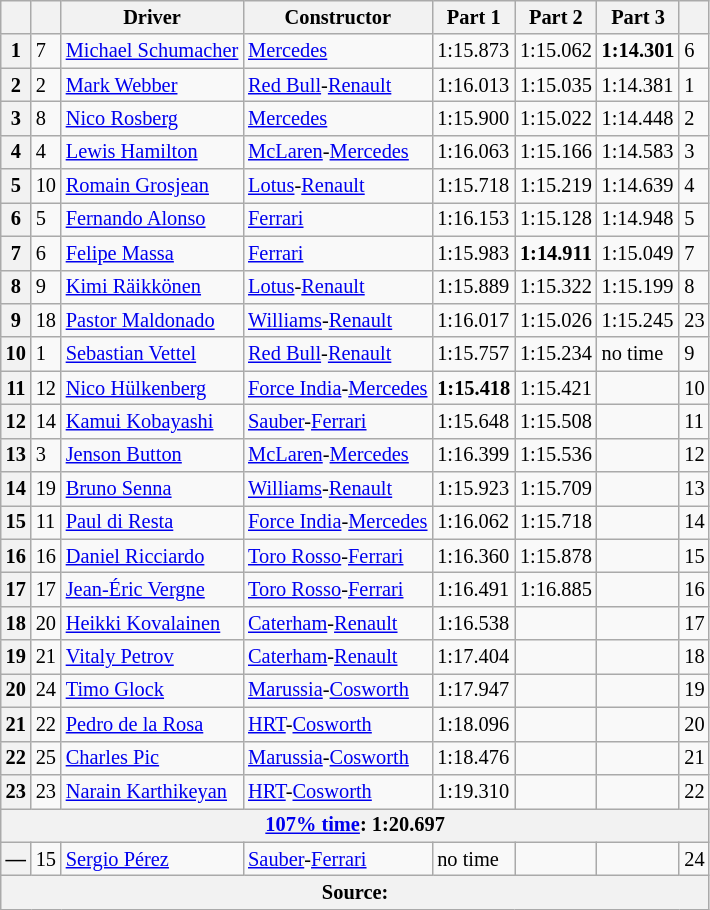<table class="wikitable sortable" style="font-size:85%">
<tr>
<th></th>
<th></th>
<th>Driver</th>
<th>Constructor</th>
<th>Part 1</th>
<th>Part 2</th>
<th>Part 3</th>
<th></th>
</tr>
<tr>
<th>1</th>
<td>7</td>
<td> <a href='#'>Michael Schumacher</a></td>
<td><a href='#'>Mercedes</a></td>
<td>1:15.873</td>
<td>1:15.062</td>
<td><strong>1:14.301</strong></td>
<td>6</td>
</tr>
<tr>
<th>2</th>
<td>2</td>
<td> <a href='#'>Mark Webber</a></td>
<td><a href='#'>Red Bull</a>-<a href='#'>Renault</a></td>
<td>1:16.013</td>
<td>1:15.035</td>
<td>1:14.381</td>
<td>1</td>
</tr>
<tr>
<th>3</th>
<td>8</td>
<td> <a href='#'>Nico Rosberg</a></td>
<td><a href='#'>Mercedes</a></td>
<td>1:15.900</td>
<td>1:15.022</td>
<td>1:14.448</td>
<td>2</td>
</tr>
<tr>
<th>4</th>
<td>4</td>
<td> <a href='#'>Lewis Hamilton</a></td>
<td><a href='#'>McLaren</a>-<a href='#'>Mercedes</a></td>
<td>1:16.063</td>
<td>1:15.166</td>
<td>1:14.583</td>
<td>3</td>
</tr>
<tr>
<th>5</th>
<td>10</td>
<td> <a href='#'>Romain Grosjean</a></td>
<td><a href='#'>Lotus</a>-<a href='#'>Renault</a></td>
<td>1:15.718</td>
<td>1:15.219</td>
<td>1:14.639</td>
<td>4</td>
</tr>
<tr>
<th>6</th>
<td>5</td>
<td> <a href='#'>Fernando Alonso</a></td>
<td><a href='#'>Ferrari</a></td>
<td>1:16.153</td>
<td>1:15.128</td>
<td>1:14.948</td>
<td>5</td>
</tr>
<tr>
<th>7</th>
<td>6</td>
<td> <a href='#'>Felipe Massa</a></td>
<td><a href='#'>Ferrari</a></td>
<td>1:15.983</td>
<td><strong>1:14.911</strong></td>
<td>1:15.049</td>
<td>7</td>
</tr>
<tr>
<th>8</th>
<td>9</td>
<td> <a href='#'>Kimi Räikkönen</a></td>
<td><a href='#'>Lotus</a>-<a href='#'>Renault</a></td>
<td>1:15.889</td>
<td>1:15.322</td>
<td>1:15.199</td>
<td>8</td>
</tr>
<tr>
<th>9</th>
<td>18</td>
<td> <a href='#'>Pastor Maldonado</a></td>
<td><a href='#'>Williams</a>-<a href='#'>Renault</a></td>
<td>1:16.017</td>
<td>1:15.026</td>
<td>1:15.245</td>
<td>23</td>
</tr>
<tr>
<th>10</th>
<td>1</td>
<td> <a href='#'>Sebastian Vettel</a></td>
<td><a href='#'>Red Bull</a>-<a href='#'>Renault</a></td>
<td>1:15.757</td>
<td>1:15.234</td>
<td>no time</td>
<td>9</td>
</tr>
<tr>
<th>11</th>
<td>12</td>
<td> <a href='#'>Nico Hülkenberg</a></td>
<td><a href='#'>Force India</a>-<a href='#'>Mercedes</a></td>
<td><strong>1:15.418</strong></td>
<td>1:15.421</td>
<td></td>
<td>10</td>
</tr>
<tr>
<th>12</th>
<td>14</td>
<td> <a href='#'>Kamui Kobayashi</a></td>
<td><a href='#'>Sauber</a>-<a href='#'>Ferrari</a></td>
<td>1:15.648</td>
<td>1:15.508</td>
<td></td>
<td>11</td>
</tr>
<tr>
<th>13</th>
<td>3</td>
<td> <a href='#'>Jenson Button</a></td>
<td><a href='#'>McLaren</a>-<a href='#'>Mercedes</a></td>
<td>1:16.399</td>
<td>1:15.536</td>
<td></td>
<td>12</td>
</tr>
<tr>
<th>14</th>
<td>19</td>
<td> <a href='#'>Bruno Senna</a></td>
<td><a href='#'>Williams</a>-<a href='#'>Renault</a></td>
<td>1:15.923</td>
<td>1:15.709</td>
<td></td>
<td>13</td>
</tr>
<tr>
<th>15</th>
<td>11</td>
<td> <a href='#'>Paul di Resta</a></td>
<td><a href='#'>Force India</a>-<a href='#'>Mercedes</a></td>
<td>1:16.062</td>
<td>1:15.718</td>
<td></td>
<td>14</td>
</tr>
<tr>
<th>16</th>
<td>16</td>
<td> <a href='#'>Daniel Ricciardo</a></td>
<td><a href='#'>Toro Rosso</a>-<a href='#'>Ferrari</a></td>
<td>1:16.360</td>
<td>1:15.878</td>
<td></td>
<td>15</td>
</tr>
<tr>
<th>17</th>
<td>17</td>
<td> <a href='#'>Jean-Éric Vergne</a></td>
<td><a href='#'>Toro Rosso</a>-<a href='#'>Ferrari</a></td>
<td>1:16.491</td>
<td>1:16.885</td>
<td></td>
<td>16</td>
</tr>
<tr>
<th>18</th>
<td>20</td>
<td> <a href='#'>Heikki Kovalainen</a></td>
<td><a href='#'>Caterham</a>-<a href='#'>Renault</a></td>
<td>1:16.538</td>
<td></td>
<td></td>
<td>17</td>
</tr>
<tr>
<th>19</th>
<td>21</td>
<td> <a href='#'>Vitaly Petrov</a></td>
<td><a href='#'>Caterham</a>-<a href='#'>Renault</a></td>
<td>1:17.404</td>
<td></td>
<td></td>
<td>18</td>
</tr>
<tr>
<th>20</th>
<td>24</td>
<td> <a href='#'>Timo Glock</a></td>
<td><a href='#'>Marussia</a>-<a href='#'>Cosworth</a></td>
<td>1:17.947</td>
<td></td>
<td></td>
<td>19</td>
</tr>
<tr>
<th>21</th>
<td>22</td>
<td> <a href='#'>Pedro de la Rosa</a></td>
<td><a href='#'>HRT</a>-<a href='#'>Cosworth</a></td>
<td>1:18.096</td>
<td></td>
<td></td>
<td>20</td>
</tr>
<tr>
<th>22</th>
<td>25</td>
<td> <a href='#'>Charles Pic</a></td>
<td><a href='#'>Marussia</a>-<a href='#'>Cosworth</a></td>
<td>1:18.476</td>
<td></td>
<td></td>
<td>21</td>
</tr>
<tr>
<th>23</th>
<td>23</td>
<td> <a href='#'>Narain Karthikeyan</a></td>
<td><a href='#'>HRT</a>-<a href='#'>Cosworth</a></td>
<td>1:19.310</td>
<td></td>
<td></td>
<td>22</td>
</tr>
<tr>
<th colspan=8><a href='#'>107% time</a>: 1:20.697</th>
</tr>
<tr>
<th>—</th>
<td>15</td>
<td> <a href='#'>Sergio Pérez</a></td>
<td><a href='#'>Sauber</a>-<a href='#'>Ferrari</a></td>
<td>no time</td>
<td></td>
<td></td>
<td>24</td>
</tr>
<tr>
<th colspan=8>Source:</th>
</tr>
</table>
